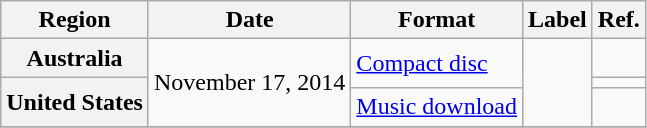<table class="wikitable plainrowheaders">
<tr>
<th scope="col">Region</th>
<th scope="col">Date</th>
<th scope="col">Format</th>
<th scope="col">Label</th>
<th scope="col">Ref.</th>
</tr>
<tr>
<th scope="row">Australia</th>
<td rowspan="3">November 17, 2014</td>
<td rowspan="2"><a href='#'>Compact disc</a></td>
<td rowspan="3"></td>
<td></td>
</tr>
<tr>
<th scope="row" rowspan="2">United States</th>
<td></td>
</tr>
<tr>
<td><a href='#'>Music download</a></td>
<td></td>
</tr>
<tr>
</tr>
</table>
